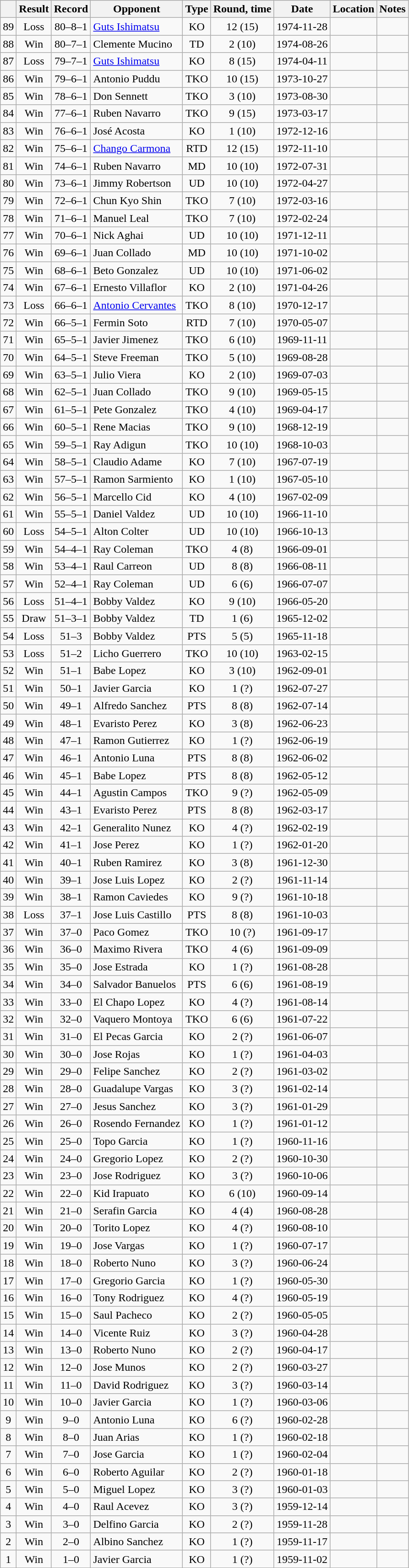<table class=wikitable style=text-align:center>
<tr>
<th></th>
<th>Result</th>
<th>Record</th>
<th>Opponent</th>
<th>Type</th>
<th>Round, time</th>
<th>Date</th>
<th>Location</th>
<th>Notes</th>
</tr>
<tr>
<td>89</td>
<td>Loss</td>
<td>80–8–1</td>
<td align=left><a href='#'>Guts Ishimatsu</a></td>
<td>KO</td>
<td>12 (15)</td>
<td>1974-11-28</td>
<td align=left></td>
<td align=left></td>
</tr>
<tr>
<td>88</td>
<td>Win</td>
<td>80–7–1</td>
<td align=left>Clemente Mucino</td>
<td>TD</td>
<td>2 (10)</td>
<td>1974-08-26</td>
<td align=left></td>
<td align=left></td>
</tr>
<tr>
<td>87</td>
<td>Loss</td>
<td>79–7–1</td>
<td align=left><a href='#'>Guts Ishimatsu</a></td>
<td>KO</td>
<td>8 (15)</td>
<td>1974-04-11</td>
<td align=left></td>
<td align=left></td>
</tr>
<tr>
<td>86</td>
<td>Win</td>
<td>79–6–1</td>
<td align=left>Antonio Puddu</td>
<td>TKO</td>
<td>10 (15)</td>
<td>1973-10-27</td>
<td align=left></td>
<td align=left></td>
</tr>
<tr>
<td>85</td>
<td>Win</td>
<td>78–6–1</td>
<td align=left>Don Sennett</td>
<td>TKO</td>
<td>3 (10)</td>
<td>1973-08-30</td>
<td align=left></td>
<td align=left></td>
</tr>
<tr>
<td>84</td>
<td>Win</td>
<td>77–6–1</td>
<td align=left>Ruben Navarro</td>
<td>TKO</td>
<td>9 (15)</td>
<td>1973-03-17</td>
<td align=left></td>
<td align=left></td>
</tr>
<tr>
<td>83</td>
<td>Win</td>
<td>76–6–1</td>
<td align=left>José Acosta</td>
<td>KO</td>
<td>1 (10)</td>
<td>1972-12-16</td>
<td align=left></td>
<td align=left></td>
</tr>
<tr>
<td>82</td>
<td>Win</td>
<td>75–6–1</td>
<td align=left><a href='#'>Chango Carmona</a></td>
<td>RTD</td>
<td>12 (15)</td>
<td>1972-11-10</td>
<td align=left></td>
<td align=left></td>
</tr>
<tr>
<td>81</td>
<td>Win</td>
<td>74–6–1</td>
<td align=left>Ruben Navarro</td>
<td>MD</td>
<td>10 (10)</td>
<td>1972-07-31</td>
<td align=left></td>
<td align=left></td>
</tr>
<tr>
<td>80</td>
<td>Win</td>
<td>73–6–1</td>
<td align=left>Jimmy Robertson</td>
<td>UD</td>
<td>10 (10)</td>
<td>1972-04-27</td>
<td align=left></td>
<td align=left></td>
</tr>
<tr>
<td>79</td>
<td>Win</td>
<td>72–6–1</td>
<td align=left>Chun Kyo Shin</td>
<td>TKO</td>
<td>7 (10)</td>
<td>1972-03-16</td>
<td align=left></td>
<td align=left></td>
</tr>
<tr>
<td>78</td>
<td>Win</td>
<td>71–6–1</td>
<td align=left>Manuel Leal</td>
<td>TKO</td>
<td>7 (10)</td>
<td>1972-02-24</td>
<td align=left></td>
<td align=left></td>
</tr>
<tr>
<td>77</td>
<td>Win</td>
<td>70–6–1</td>
<td align=left>Nick Aghai</td>
<td>UD</td>
<td>10 (10)</td>
<td>1971-12-11</td>
<td align=left></td>
<td align=left></td>
</tr>
<tr>
<td>76</td>
<td>Win</td>
<td>69–6–1</td>
<td align=left>Juan Collado</td>
<td>MD</td>
<td>10 (10)</td>
<td>1971-10-02</td>
<td align=left></td>
<td align=left></td>
</tr>
<tr>
<td>75</td>
<td>Win</td>
<td>68–6–1</td>
<td align=left>Beto Gonzalez</td>
<td>UD</td>
<td>10 (10)</td>
<td>1971-06-02</td>
<td align=left></td>
<td align=left></td>
</tr>
<tr>
<td>74</td>
<td>Win</td>
<td>67–6–1</td>
<td align=left>Ernesto Villaflor</td>
<td>KO</td>
<td>2 (10)</td>
<td>1971-04-26</td>
<td align=left></td>
<td align=left></td>
</tr>
<tr>
<td>73</td>
<td>Loss</td>
<td>66–6–1</td>
<td align=left><a href='#'>Antonio Cervantes</a></td>
<td>TKO</td>
<td>8 (10)</td>
<td>1970-12-17</td>
<td align=left></td>
<td align=left></td>
</tr>
<tr>
<td>72</td>
<td>Win</td>
<td>66–5–1</td>
<td align=left>Fermin Soto</td>
<td>RTD</td>
<td>7 (10)</td>
<td>1970-05-07</td>
<td align=left></td>
<td align=left></td>
</tr>
<tr>
<td>71</td>
<td>Win</td>
<td>65–5–1</td>
<td align=left>Javier Jimenez</td>
<td>TKO</td>
<td>6 (10)</td>
<td>1969-11-11</td>
<td align=left></td>
<td align=left></td>
</tr>
<tr>
<td>70</td>
<td>Win</td>
<td>64–5–1</td>
<td align=left>Steve Freeman</td>
<td>TKO</td>
<td>5 (10)</td>
<td>1969-08-28</td>
<td align=left></td>
<td align=left></td>
</tr>
<tr>
<td>69</td>
<td>Win</td>
<td>63–5–1</td>
<td align=left>Julio Viera</td>
<td>KO</td>
<td>2 (10)</td>
<td>1969-07-03</td>
<td align=left></td>
<td align=left></td>
</tr>
<tr>
<td>68</td>
<td>Win</td>
<td>62–5–1</td>
<td align=left>Juan Collado</td>
<td>TKO</td>
<td>9 (10)</td>
<td>1969-05-15</td>
<td align=left></td>
<td align=left></td>
</tr>
<tr>
<td>67</td>
<td>Win</td>
<td>61–5–1</td>
<td align=left>Pete Gonzalez</td>
<td>TKO</td>
<td>4 (10)</td>
<td>1969-04-17</td>
<td align=left></td>
<td align=left></td>
</tr>
<tr>
<td>66</td>
<td>Win</td>
<td>60–5–1</td>
<td align=left>Rene Macias</td>
<td>TKO</td>
<td>9 (10)</td>
<td>1968-12-19</td>
<td align=left></td>
<td align=left></td>
</tr>
<tr>
<td>65</td>
<td>Win</td>
<td>59–5–1</td>
<td align=left>Ray Adigun</td>
<td>TKO</td>
<td>10 (10)</td>
<td>1968-10-03</td>
<td align=left></td>
<td align=left></td>
</tr>
<tr>
<td>64</td>
<td>Win</td>
<td>58–5–1</td>
<td align=left>Claudio Adame</td>
<td>KO</td>
<td>7 (10)</td>
<td>1967-07-19</td>
<td align=left></td>
<td align=left></td>
</tr>
<tr>
<td>63</td>
<td>Win</td>
<td>57–5–1</td>
<td align=left>Ramon Sarmiento</td>
<td>KO</td>
<td>1 (10)</td>
<td>1967-05-10</td>
<td align=left></td>
<td align=left></td>
</tr>
<tr>
<td>62</td>
<td>Win</td>
<td>56–5–1</td>
<td align=left>Marcello Cid</td>
<td>KO</td>
<td>4 (10)</td>
<td>1967-02-09</td>
<td align=left></td>
<td align=left></td>
</tr>
<tr>
<td>61</td>
<td>Win</td>
<td>55–5–1</td>
<td align=left>Daniel Valdez</td>
<td>UD</td>
<td>10 (10)</td>
<td>1966-11-10</td>
<td align=left></td>
<td align=left></td>
</tr>
<tr>
<td>60</td>
<td>Loss</td>
<td>54–5–1</td>
<td align=left>Alton Colter</td>
<td>UD</td>
<td>10 (10)</td>
<td>1966-10-13</td>
<td align=left></td>
<td align=left></td>
</tr>
<tr>
<td>59</td>
<td>Win</td>
<td>54–4–1</td>
<td align=left>Ray Coleman</td>
<td>TKO</td>
<td>4 (8)</td>
<td>1966-09-01</td>
<td align=left></td>
<td align=left></td>
</tr>
<tr>
<td>58</td>
<td>Win</td>
<td>53–4–1</td>
<td align=left>Raul Carreon</td>
<td>UD</td>
<td>8 (8)</td>
<td>1966-08-11</td>
<td align=left></td>
<td align=left></td>
</tr>
<tr>
<td>57</td>
<td>Win</td>
<td>52–4–1</td>
<td align=left>Ray Coleman</td>
<td>UD</td>
<td>6 (6)</td>
<td>1966-07-07</td>
<td align=left></td>
<td align=left></td>
</tr>
<tr>
<td>56</td>
<td>Loss</td>
<td>51–4–1</td>
<td align=left>Bobby Valdez</td>
<td>KO</td>
<td>9 (10)</td>
<td>1966-05-20</td>
<td align=left></td>
<td align=left></td>
</tr>
<tr>
<td>55</td>
<td>Draw</td>
<td>51–3–1</td>
<td align=left>Bobby Valdez</td>
<td>TD</td>
<td>1 (6)</td>
<td>1965-12-02</td>
<td align=left></td>
<td align=left></td>
</tr>
<tr>
<td>54</td>
<td>Loss</td>
<td>51–3</td>
<td align=left>Bobby Valdez</td>
<td>PTS</td>
<td>5 (5)</td>
<td>1965-11-18</td>
<td align=left></td>
<td align=left></td>
</tr>
<tr>
<td>53</td>
<td>Loss</td>
<td>51–2</td>
<td align=left>Licho Guerrero</td>
<td>TKO</td>
<td>10 (10)</td>
<td>1963-02-15</td>
<td align=left></td>
<td align=left></td>
</tr>
<tr>
<td>52</td>
<td>Win</td>
<td>51–1</td>
<td align=left>Babe Lopez</td>
<td>KO</td>
<td>3 (10)</td>
<td>1962-09-01</td>
<td align=left></td>
<td align=left></td>
</tr>
<tr>
<td>51</td>
<td>Win</td>
<td>50–1</td>
<td align=left>Javier Garcia</td>
<td>KO</td>
<td>1 (?)</td>
<td>1962-07-27</td>
<td align=left></td>
<td align=left></td>
</tr>
<tr>
<td>50</td>
<td>Win</td>
<td>49–1</td>
<td align=left>Alfredo Sanchez</td>
<td>PTS</td>
<td>8 (8)</td>
<td>1962-07-14</td>
<td align=left></td>
<td align=left></td>
</tr>
<tr>
<td>49</td>
<td>Win</td>
<td>48–1</td>
<td align=left>Evaristo Perez</td>
<td>KO</td>
<td>3 (8)</td>
<td>1962-06-23</td>
<td align=left></td>
<td align=left></td>
</tr>
<tr>
<td>48</td>
<td>Win</td>
<td>47–1</td>
<td align=left>Ramon Gutierrez</td>
<td>KO</td>
<td>1 (?)</td>
<td>1962-06-19</td>
<td align=left></td>
<td align=left></td>
</tr>
<tr>
<td>47</td>
<td>Win</td>
<td>46–1</td>
<td align=left>Antonio Luna</td>
<td>PTS</td>
<td>8 (8)</td>
<td>1962-06-02</td>
<td align=left></td>
<td align=left></td>
</tr>
<tr>
<td>46</td>
<td>Win</td>
<td>45–1</td>
<td align=left>Babe Lopez</td>
<td>PTS</td>
<td>8 (8)</td>
<td>1962-05-12</td>
<td align=left></td>
<td align=left></td>
</tr>
<tr>
<td>45</td>
<td>Win</td>
<td>44–1</td>
<td align=left>Agustin Campos</td>
<td>TKO</td>
<td>9 (?)</td>
<td>1962-05-09</td>
<td align=left></td>
<td align=left></td>
</tr>
<tr>
<td>44</td>
<td>Win</td>
<td>43–1</td>
<td align=left>Evaristo Perez</td>
<td>PTS</td>
<td>8 (8)</td>
<td>1962-03-17</td>
<td align=left></td>
<td align=left></td>
</tr>
<tr>
<td>43</td>
<td>Win</td>
<td>42–1</td>
<td align=left>Generalito Nunez</td>
<td>KO</td>
<td>4 (?)</td>
<td>1962-02-19</td>
<td align=left></td>
<td align=left></td>
</tr>
<tr>
<td>42</td>
<td>Win</td>
<td>41–1</td>
<td align=left>Jose Perez</td>
<td>KO</td>
<td>1 (?)</td>
<td>1962-01-20</td>
<td align=left></td>
<td align=left></td>
</tr>
<tr>
<td>41</td>
<td>Win</td>
<td>40–1</td>
<td align=left>Ruben Ramirez</td>
<td>KO</td>
<td>3 (8)</td>
<td>1961-12-30</td>
<td align=left></td>
<td align=left></td>
</tr>
<tr>
<td>40</td>
<td>Win</td>
<td>39–1</td>
<td align=left>Jose Luis Lopez</td>
<td>KO</td>
<td>2 (?)</td>
<td>1961-11-14</td>
<td align=left></td>
<td align=left></td>
</tr>
<tr>
<td>39</td>
<td>Win</td>
<td>38–1</td>
<td align=left>Ramon Caviedes</td>
<td>KO</td>
<td>9 (?)</td>
<td>1961-10-18</td>
<td align=left></td>
<td align=left></td>
</tr>
<tr>
<td>38</td>
<td>Loss</td>
<td>37–1</td>
<td align=left>Jose Luis Castillo</td>
<td>PTS</td>
<td>8 (8)</td>
<td>1961-10-03</td>
<td align=left></td>
<td align=left></td>
</tr>
<tr>
<td>37</td>
<td>Win</td>
<td>37–0</td>
<td align=left>Paco Gomez</td>
<td>TKO</td>
<td>10 (?)</td>
<td>1961-09-17</td>
<td align=left></td>
<td align=left></td>
</tr>
<tr>
<td>36</td>
<td>Win</td>
<td>36–0</td>
<td align=left>Maximo Rivera</td>
<td>TKO</td>
<td>4 (6)</td>
<td>1961-09-09</td>
<td align=left></td>
<td align=left></td>
</tr>
<tr>
<td>35</td>
<td>Win</td>
<td>35–0</td>
<td align=left>Jose Estrada</td>
<td>KO</td>
<td>1 (?)</td>
<td>1961-08-28</td>
<td align=left></td>
<td align=left></td>
</tr>
<tr>
<td>34</td>
<td>Win</td>
<td>34–0</td>
<td align=left>Salvador Banuelos</td>
<td>PTS</td>
<td>6 (6)</td>
<td>1961-08-19</td>
<td align=left></td>
<td align=left></td>
</tr>
<tr>
<td>33</td>
<td>Win</td>
<td>33–0</td>
<td align=left>El Chapo Lopez</td>
<td>KO</td>
<td>4 (?)</td>
<td>1961-08-14</td>
<td align=left></td>
<td align=left></td>
</tr>
<tr>
<td>32</td>
<td>Win</td>
<td>32–0</td>
<td align=left>Vaquero Montoya</td>
<td>TKO</td>
<td>6 (6)</td>
<td>1961-07-22</td>
<td align=left></td>
<td align=left></td>
</tr>
<tr>
<td>31</td>
<td>Win</td>
<td>31–0</td>
<td align=left>El Pecas Garcia</td>
<td>KO</td>
<td>2 (?)</td>
<td>1961-06-07</td>
<td align=left></td>
<td align=left></td>
</tr>
<tr>
<td>30</td>
<td>Win</td>
<td>30–0</td>
<td align=left>Jose Rojas</td>
<td>KO</td>
<td>1 (?)</td>
<td>1961-04-03</td>
<td align=left></td>
<td align=left></td>
</tr>
<tr>
<td>29</td>
<td>Win</td>
<td>29–0</td>
<td align=left>Felipe Sanchez</td>
<td>KO</td>
<td>2 (?)</td>
<td>1961-03-02</td>
<td align=left></td>
<td align=left></td>
</tr>
<tr>
<td>28</td>
<td>Win</td>
<td>28–0</td>
<td align=left>Guadalupe Vargas</td>
<td>KO</td>
<td>3 (?)</td>
<td>1961-02-14</td>
<td align=left></td>
<td align=left></td>
</tr>
<tr>
<td>27</td>
<td>Win</td>
<td>27–0</td>
<td align=left>Jesus Sanchez</td>
<td>KO</td>
<td>3 (?)</td>
<td>1961-01-29</td>
<td align=left></td>
<td align=left></td>
</tr>
<tr>
<td>26</td>
<td>Win</td>
<td>26–0</td>
<td align=left>Rosendo Fernandez</td>
<td>KO</td>
<td>1 (?)</td>
<td>1961-01-12</td>
<td align=left></td>
<td align=left></td>
</tr>
<tr>
<td>25</td>
<td>Win</td>
<td>25–0</td>
<td align=left>Topo Garcia</td>
<td>KO</td>
<td>1 (?)</td>
<td>1960-11-16</td>
<td align=left></td>
<td align=left></td>
</tr>
<tr>
<td>24</td>
<td>Win</td>
<td>24–0</td>
<td align=left>Gregorio Lopez</td>
<td>KO</td>
<td>2 (?)</td>
<td>1960-10-30</td>
<td align=left></td>
<td align=left></td>
</tr>
<tr>
<td>23</td>
<td>Win</td>
<td>23–0</td>
<td align=left>Jose Rodriguez</td>
<td>KO</td>
<td>3 (?)</td>
<td>1960-10-06</td>
<td align=left></td>
<td align=left></td>
</tr>
<tr>
<td>22</td>
<td>Win</td>
<td>22–0</td>
<td align=left>Kid Irapuato</td>
<td>KO</td>
<td>6 (10)</td>
<td>1960-09-14</td>
<td align=left></td>
<td align=left></td>
</tr>
<tr>
<td>21</td>
<td>Win</td>
<td>21–0</td>
<td align=left>Serafin Garcia</td>
<td>KO</td>
<td>4 (4)</td>
<td>1960-08-28</td>
<td align=left></td>
<td align=left></td>
</tr>
<tr>
<td>20</td>
<td>Win</td>
<td>20–0</td>
<td align=left>Torito Lopez</td>
<td>KO</td>
<td>4 (?)</td>
<td>1960-08-10</td>
<td align=left></td>
<td align=left></td>
</tr>
<tr>
<td>19</td>
<td>Win</td>
<td>19–0</td>
<td align=left>Jose Vargas</td>
<td>KO</td>
<td>1 (?)</td>
<td>1960-07-17</td>
<td align=left></td>
<td align=left></td>
</tr>
<tr>
<td>18</td>
<td>Win</td>
<td>18–0</td>
<td align=left>Roberto Nuno</td>
<td>KO</td>
<td>3 (?)</td>
<td>1960-06-24</td>
<td align=left></td>
<td align=left></td>
</tr>
<tr>
<td>17</td>
<td>Win</td>
<td>17–0</td>
<td align=left>Gregorio Garcia</td>
<td>KO</td>
<td>1 (?)</td>
<td>1960-05-30</td>
<td align=left></td>
<td align=left></td>
</tr>
<tr>
<td>16</td>
<td>Win</td>
<td>16–0</td>
<td align=left>Tony Rodriguez</td>
<td>KO</td>
<td>4 (?)</td>
<td>1960-05-19</td>
<td align=left></td>
<td align=left></td>
</tr>
<tr>
<td>15</td>
<td>Win</td>
<td>15–0</td>
<td align=left>Saul Pacheco</td>
<td>KO</td>
<td>2 (?)</td>
<td>1960-05-05</td>
<td align=left></td>
<td align=left></td>
</tr>
<tr>
<td>14</td>
<td>Win</td>
<td>14–0</td>
<td align=left>Vicente Ruiz</td>
<td>KO</td>
<td>3 (?)</td>
<td>1960-04-28</td>
<td align=left></td>
<td align=left></td>
</tr>
<tr>
<td>13</td>
<td>Win</td>
<td>13–0</td>
<td align=left>Roberto Nuno</td>
<td>KO</td>
<td>2 (?)</td>
<td>1960-04-17</td>
<td align=left></td>
<td align=left></td>
</tr>
<tr>
<td>12</td>
<td>Win</td>
<td>12–0</td>
<td align=left>Jose Munos</td>
<td>KO</td>
<td>2 (?)</td>
<td>1960-03-27</td>
<td align=left></td>
<td align=left></td>
</tr>
<tr>
<td>11</td>
<td>Win</td>
<td>11–0</td>
<td align=left>David Rodriguez</td>
<td>KO</td>
<td>3 (?)</td>
<td>1960-03-14</td>
<td align=left></td>
<td align=left></td>
</tr>
<tr>
<td>10</td>
<td>Win</td>
<td>10–0</td>
<td align=left>Javier Garcia</td>
<td>KO</td>
<td>1 (?)</td>
<td>1960-03-06</td>
<td align=left></td>
<td align=left></td>
</tr>
<tr>
<td>9</td>
<td>Win</td>
<td>9–0</td>
<td align=left>Antonio Luna</td>
<td>KO</td>
<td>6 (?)</td>
<td>1960-02-28</td>
<td align=left></td>
<td align=left></td>
</tr>
<tr>
<td>8</td>
<td>Win</td>
<td>8–0</td>
<td align=left>Juan Arias</td>
<td>KO</td>
<td>1 (?)</td>
<td>1960-02-18</td>
<td align=left></td>
<td align=left></td>
</tr>
<tr>
<td>7</td>
<td>Win</td>
<td>7–0</td>
<td align=left>Jose Garcia</td>
<td>KO</td>
<td>1 (?)</td>
<td>1960-02-04</td>
<td align=left></td>
<td align=left></td>
</tr>
<tr>
<td>6</td>
<td>Win</td>
<td>6–0</td>
<td align=left>Roberto Aguilar</td>
<td>KO</td>
<td>2 (?)</td>
<td>1960-01-18</td>
<td align=left></td>
<td align=left></td>
</tr>
<tr>
<td>5</td>
<td>Win</td>
<td>5–0</td>
<td align=left>Miguel Lopez</td>
<td>KO</td>
<td>3 (?)</td>
<td>1960-01-03</td>
<td align=left></td>
<td align=left></td>
</tr>
<tr>
<td>4</td>
<td>Win</td>
<td>4–0</td>
<td align=left>Raul Acevez</td>
<td>KO</td>
<td>3 (?)</td>
<td>1959-12-14</td>
<td align=left></td>
<td align=left></td>
</tr>
<tr>
<td>3</td>
<td>Win</td>
<td>3–0</td>
<td align=left>Delfino Garcia</td>
<td>KO</td>
<td>2 (?)</td>
<td>1959-11-28</td>
<td align=left></td>
<td align=left></td>
</tr>
<tr>
<td>2</td>
<td>Win</td>
<td>2–0</td>
<td align=left>Albino Sanchez</td>
<td>KO</td>
<td>1 (?)</td>
<td>1959-11-17</td>
<td align=left></td>
<td align=left></td>
</tr>
<tr>
<td>1</td>
<td>Win</td>
<td>1–0</td>
<td align=left>Javier Garcia</td>
<td>KO</td>
<td>1 (?)</td>
<td>1959-11-02</td>
<td align=left></td>
<td align=left></td>
</tr>
</table>
